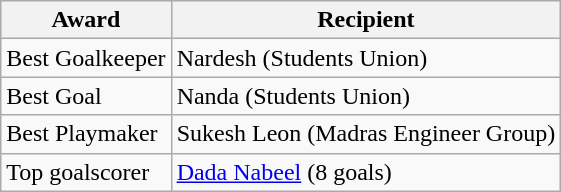<table class=wikitable>
<tr>
<th>Award</th>
<th>Recipient</th>
</tr>
<tr>
<td>Best Goalkeeper</td>
<td>Nardesh (Students Union)</td>
</tr>
<tr>
<td>Best Goal</td>
<td>Nanda (Students Union)</td>
</tr>
<tr>
<td>Best Playmaker</td>
<td>Sukesh Leon (Madras Engineer Group)</td>
</tr>
<tr>
<td>Top goalscorer</td>
<td><a href='#'>Dada Nabeel</a> (8 goals)</td>
</tr>
</table>
